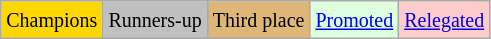<table class="wikitable">
<tr>
<td bgcolor=gold><small>Champions</small></td>
<td style="background:silver;"><small>Runners-up</small></td>
<td bgcolor=#deb678><small>Third place</small></td>
<td style="background:#dfd;"><small><a href='#'>Promoted</a></small></td>
<td style="background:#fcc;"><small><a href='#'>Relegated</a></small></td>
</tr>
</table>
